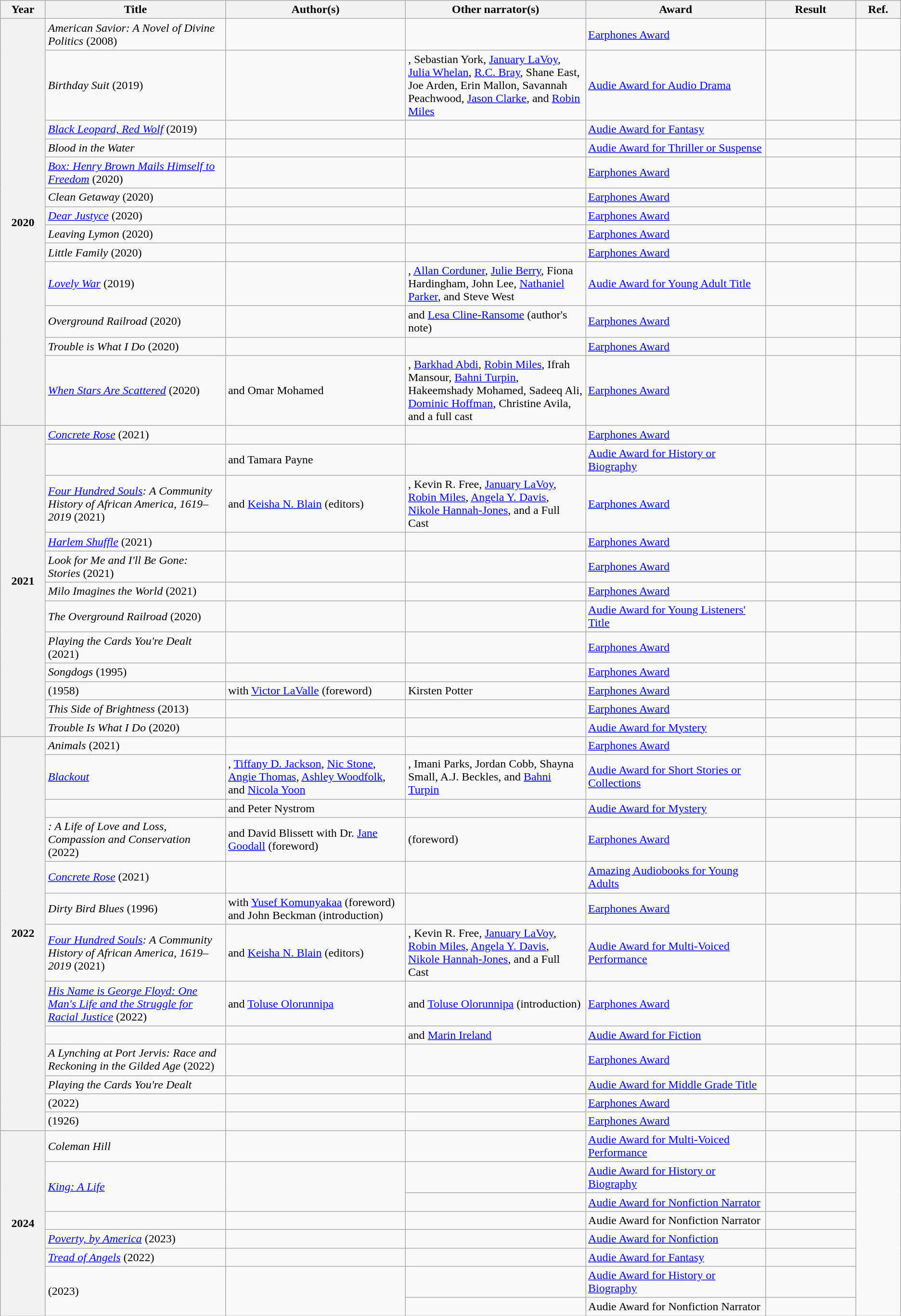<table class="wikitable sortable mw-collapsible” style="width:100%”>
<tr>
<th scope="col" width="5%">Year</th>
<th scope="col" width="20%">Title</th>
<th scope="col" width="20%">Author(s)</th>
<th scope="col" width="20%">Other narrator(s)</th>
<th scope="col" width="20%">Award</th>
<th scope="col" width="10%">Result</th>
<th scope="col" width="5%">Ref.</th>
</tr>
<tr>
<th rowspan="13">2020</th>
<td><em>American Savior: A Novel of Divine Politics</em> (2008)</td>
<td></td>
<td></td>
<td><a href='#'>Earphones Award</a></td>
<td></td>
<td></td>
</tr>
<tr>
<td><em>Birthday Suit</em> (2019)</td>
<td></td>
<td>, Sebastian York, <a href='#'>January LaVoy</a>, <a href='#'>Julia Whelan</a>, <a href='#'>R.C. Bray</a>, Shane East, Joe Arden, Erin Mallon, Savannah Peachwood, <a href='#'>Jason Clarke</a>, and <a href='#'>Robin Miles</a></td>
<td><a href='#'>Audie Award for Audio Drama</a></td>
<td></td>
<td></td>
</tr>
<tr>
<td><em><a href='#'>Black Leopard, Red Wolf</a></em> (2019)</td>
<td></td>
<td></td>
<td><a href='#'>Audie Award for Fantasy</a></td>
<td></td>
<td></td>
</tr>
<tr>
<td><em>Blood in the Water</em></td>
<td></td>
<td></td>
<td><a href='#'>Audie Award for Thriller or Suspense</a></td>
<td></td>
<td></td>
</tr>
<tr>
<td><em><a href='#'>Box: Henry Brown Mails Himself to Freedom</a></em> (2020)</td>
<td></td>
<td></td>
<td><a href='#'>Earphones Award</a></td>
<td></td>
<td></td>
</tr>
<tr>
<td><em>Clean Getaway</em> (2020)</td>
<td></td>
<td></td>
<td><a href='#'>Earphones Award</a></td>
<td></td>
<td></td>
</tr>
<tr>
<td><em><a href='#'>Dear Justyce</a></em> (2020)</td>
<td></td>
<td></td>
<td><a href='#'>Earphones Award</a></td>
<td></td>
<td></td>
</tr>
<tr>
<td><em>Leaving Lymon</em> (2020)</td>
<td></td>
<td></td>
<td><a href='#'>Earphones Award</a></td>
<td></td>
<td></td>
</tr>
<tr>
<td><em>Little Family</em> (2020)</td>
<td></td>
<td></td>
<td><a href='#'>Earphones Award</a></td>
<td></td>
<td></td>
</tr>
<tr>
<td><em><a href='#'>Lovely War</a></em> (2019)</td>
<td></td>
<td>, <a href='#'>Allan Corduner</a>, <a href='#'>Julie Berry</a>, Fiona Hardingham, John Lee, <a href='#'>Nathaniel Parker</a>, and Steve West</td>
<td><a href='#'>Audie Award for Young Adult Title</a></td>
<td></td>
<td></td>
</tr>
<tr>
<td><em>Overground Railroad</em> (2020)</td>
<td></td>
<td> and <a href='#'>Lesa Cline-Ransome</a> (author's note)</td>
<td><a href='#'>Earphones Award</a></td>
<td></td>
<td></td>
</tr>
<tr>
<td><em>Trouble is What I Do</em> (2020)</td>
<td></td>
<td></td>
<td><a href='#'>Earphones Award</a></td>
<td></td>
<td></td>
</tr>
<tr>
<td><em><a href='#'>When Stars Are Scattered</a></em> (2020)</td>
<td> and Omar Mohamed</td>
<td>, <a href='#'>Barkhad Abdi</a>, <a href='#'>Robin Miles</a>, Ifrah Mansour, <a href='#'>Bahni Turpin</a>, Hakeemshady Mohamed, Sadeeq Ali, <a href='#'>Dominic Hoffman</a>, Christine Avila, and a full cast</td>
<td><a href='#'>Earphones Award</a></td>
<td></td>
<td></td>
</tr>
<tr>
<th rowspan="12">2021</th>
<td><em><a href='#'>Concrete Rose</a></em> (2021)</td>
<td></td>
<td></td>
<td><a href='#'>Earphones Award</a></td>
<td></td>
<td></td>
</tr>
<tr>
<td><em></em></td>
<td> and Tamara Payne</td>
<td></td>
<td><a href='#'>Audie Award for History or Biography</a></td>
<td></td>
<td></td>
</tr>
<tr>
<td><em><a href='#'>Four Hundred Souls</a>: A Community History of African America, 1619–2019</em> (2021)</td>
<td> and <a href='#'>Keisha N. Blain</a> (editors)</td>
<td>, Kevin R. Free, <a href='#'>January LaVoy</a>, <a href='#'>Robin Miles</a>, <a href='#'>Angela Y. Davis</a>, <a href='#'>Nikole Hannah-Jones</a>, and a Full Cast</td>
<td><a href='#'>Earphones Award</a></td>
<td></td>
<td></td>
</tr>
<tr>
<td><em><a href='#'>Harlem Shuffle</a></em> (2021)</td>
<td></td>
<td></td>
<td><a href='#'>Earphones Award</a></td>
<td></td>
<td></td>
</tr>
<tr>
<td><em>Look for Me and I'll Be Gone: Stories</em> (2021)</td>
<td></td>
<td></td>
<td><a href='#'>Earphones Award</a></td>
<td></td>
<td></td>
</tr>
<tr>
<td><em>Milo Imagines the World</em> (2021)</td>
<td></td>
<td></td>
<td><a href='#'>Earphones Award</a></td>
<td></td>
<td></td>
</tr>
<tr>
<td><em>The Overground Railroad</em> (2020)</td>
<td></td>
<td></td>
<td><a href='#'>Audie Award for Young Listeners' Title</a></td>
<td></td>
<td></td>
</tr>
<tr>
<td><em>Playing the Cards You're Dealt</em> (2021)</td>
<td></td>
<td></td>
<td><a href='#'>Earphones Award</a></td>
<td></td>
<td></td>
</tr>
<tr>
<td><em>Songdogs</em> (1995)</td>
<td></td>
<td></td>
<td><a href='#'>Earphones Award</a></td>
<td></td>
<td></td>
</tr>
<tr>
<td><em></em> (1958)</td>
<td> with <a href='#'>Victor LaValle</a> (foreword)</td>
<td>Kirsten Potter</td>
<td><a href='#'>Earphones Award</a></td>
<td></td>
<td></td>
</tr>
<tr>
<td><em>This Side of Brightness</em> (2013)</td>
<td></td>
<td></td>
<td><a href='#'>Earphones Award</a></td>
<td></td>
<td></td>
</tr>
<tr>
<td><em>Trouble Is What I Do</em> (2020)</td>
<td></td>
<td></td>
<td><a href='#'>Audie Award for Mystery</a></td>
<td></td>
<td></td>
</tr>
<tr>
<th rowspan="13">2022</th>
<td><em>Animals</em> (2021)</td>
<td></td>
<td></td>
<td><a href='#'>Earphones Award</a></td>
<td></td>
<td></td>
</tr>
<tr>
<td><em><a href='#'>Blackout</a></em></td>
<td>, <a href='#'>Tiffany D. Jackson</a>, <a href='#'>Nic Stone</a>, <a href='#'>Angie Thomas</a>, <a href='#'>Ashley Woodfolk</a>, and <a href='#'>Nicola Yoon</a></td>
<td>, Imani Parks, Jordan Cobb, Shayna Small, A.J. Beckles, and <a href='#'>Bahni Turpin</a></td>
<td><a href='#'>Audie Award for Short Stories or Collections</a></td>
<td></td>
<td></td>
</tr>
<tr>
<td><em></em></td>
<td> and Peter Nystrom</td>
<td></td>
<td><a href='#'>Audie Award for Mystery</a></td>
<td></td>
<td></td>
</tr>
<tr>
<td><em>: A Life of Love and Loss, Compassion and Conservation</em> (2022)</td>
<td> and David Blissett with Dr. <a href='#'>Jane Goodall</a> (foreword)</td>
<td> (foreword)</td>
<td><a href='#'>Earphones Award</a></td>
<td></td>
<td></td>
</tr>
<tr>
<td><em><a href='#'>Concrete Rose</a></em> (2021)</td>
<td></td>
<td></td>
<td><a href='#'>Amazing Audiobooks for Young Adults</a></td>
<td></td>
<td></td>
</tr>
<tr>
<td><em>Dirty Bird Blues</em> (1996)</td>
<td> with <a href='#'>Yusef Komunyakaa</a> (foreword) and John Beckman (introduction)</td>
<td></td>
<td><a href='#'>Earphones Award</a></td>
<td></td>
<td></td>
</tr>
<tr>
<td><em><a href='#'>Four Hundred Souls</a>: A Community History of African America, 1619–2019</em> (2021)</td>
<td> and <a href='#'>Keisha N. Blain</a> (editors)</td>
<td>, Kevin R. Free, <a href='#'>January LaVoy</a>, <a href='#'>Robin Miles</a>, <a href='#'>Angela Y. Davis</a>, <a href='#'>Nikole Hannah-Jones</a>, and a Full Cast</td>
<td><a href='#'>Audie Award for Multi-Voiced Performance</a></td>
<td></td>
<td></td>
</tr>
<tr>
<td><em><a href='#'>His Name is George Floyd: One Man's Life and the Struggle for Racial Justice</a></em> (2022)</td>
<td> and <a href='#'>Toluse Olorunnipa</a></td>
<td> and <a href='#'>Toluse Olorunnipa</a> (introduction)</td>
<td><a href='#'>Earphones Award</a></td>
<td></td>
<td></td>
</tr>
<tr>
<td><em></em></td>
<td></td>
<td> and <a href='#'>Marin Ireland</a></td>
<td><a href='#'>Audie Award for Fiction</a></td>
<td></td>
<td></td>
</tr>
<tr>
<td><em>A Lynching at Port Jervis: Race and Reckoning in the Gilded Age</em> (2022)</td>
<td></td>
<td></td>
<td><a href='#'>Earphones Award</a></td>
<td></td>
<td></td>
</tr>
<tr>
<td><em>Playing the Cards You're Dealt</em></td>
<td></td>
<td></td>
<td><a href='#'>Audie Award for Middle Grade Title</a></td>
<td></td>
<td></td>
</tr>
<tr>
<td><em></em>  (2022)</td>
<td></td>
<td></td>
<td><a href='#'>Earphones Award</a></td>
<td></td>
<td></td>
</tr>
<tr>
<td><em></em> (1926)</td>
<td></td>
<td></td>
<td><a href='#'>Earphones Award</a></td>
<td></td>
<td></td>
</tr>
<tr>
<th rowspan="8">2024</th>
<td><em>Coleman Hill</em></td>
<td></td>
<td></td>
<td><a href='#'>Audie Award for Multi-Voiced Performance</a></td>
<td></td>
<td rowspan="8"></td>
</tr>
<tr>
<td rowspan="2"><em><a href='#'>King: A Life</a></em></td>
<td rowspan="2"></td>
<td></td>
<td><a href='#'>Audie Award for History or Biography</a></td>
<td></td>
</tr>
<tr>
<td></td>
<td><a href='#'>Audie Award for Nonfiction Narrator</a></td>
<td></td>
</tr>
<tr>
<td></td>
<td></td>
<td></td>
<td>Audie Award for Nonfiction Narrator</td>
<td></td>
</tr>
<tr>
<td><em><a href='#'>Poverty, by America</a></em> (2023)</td>
<td></td>
<td></td>
<td><a href='#'>Audie Award for Nonfiction</a></td>
<td></td>
</tr>
<tr>
<td><em><a href='#'>Tread of Angels</a></em> (2022)</td>
<td></td>
<td></td>
<td><a href='#'>Audie Award for Fantasy</a></td>
<td></td>
</tr>
<tr>
<td rowspan="2"> (2023)</td>
<td rowspan="2"></td>
<td></td>
<td><a href='#'>Audie Award for History or Biography</a></td>
<td></td>
</tr>
<tr>
<td></td>
<td>Audie Award for Nonfiction Narrator</td>
<td></td>
</tr>
</table>
